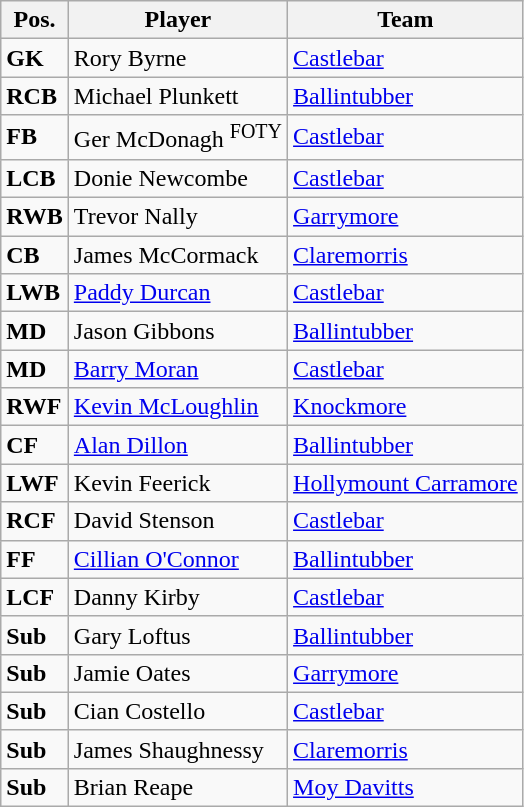<table class="wikitable">
<tr>
<th>Pos.</th>
<th>Player</th>
<th>Team</th>
</tr>
<tr>
<td><strong>GK</strong></td>
<td>Rory Byrne</td>
<td><a href='#'>Castlebar</a></td>
</tr>
<tr>
<td><strong>RCB</strong></td>
<td>Michael Plunkett</td>
<td><a href='#'>Ballintubber</a></td>
</tr>
<tr>
<td><strong>FB</strong></td>
<td>Ger McDonagh <sup>FOTY</sup></td>
<td><a href='#'>Castlebar</a></td>
</tr>
<tr>
<td><strong>LCB</strong></td>
<td>Donie Newcombe</td>
<td><a href='#'>Castlebar</a></td>
</tr>
<tr>
<td><strong>RWB</strong></td>
<td>Trevor Nally</td>
<td><a href='#'>Garrymore</a></td>
</tr>
<tr>
<td><strong>CB</strong></td>
<td>James McCormack</td>
<td><a href='#'>Claremorris</a></td>
</tr>
<tr>
<td><strong>LWB</strong></td>
<td><a href='#'>Paddy Durcan</a></td>
<td><a href='#'>Castlebar</a></td>
</tr>
<tr>
<td><strong>MD</strong></td>
<td>Jason Gibbons</td>
<td><a href='#'>Ballintubber</a></td>
</tr>
<tr>
<td><strong>MD</strong></td>
<td><a href='#'>Barry Moran</a></td>
<td><a href='#'>Castlebar</a></td>
</tr>
<tr>
<td><strong>RWF</strong></td>
<td><a href='#'>Kevin McLoughlin</a></td>
<td><a href='#'>Knockmore</a></td>
</tr>
<tr>
<td><strong>CF</strong></td>
<td><a href='#'>Alan Dillon</a></td>
<td><a href='#'>Ballintubber</a></td>
</tr>
<tr>
<td><strong>LWF</strong></td>
<td>Kevin Feerick</td>
<td><a href='#'>Hollymount Carramore</a></td>
</tr>
<tr>
<td><strong>RCF</strong></td>
<td>David Stenson</td>
<td><a href='#'>Castlebar</a></td>
</tr>
<tr>
<td><strong>FF</strong></td>
<td><a href='#'>Cillian O'Connor</a></td>
<td><a href='#'>Ballintubber</a></td>
</tr>
<tr>
<td><strong>LCF</strong></td>
<td>Danny Kirby</td>
<td><a href='#'>Castlebar</a></td>
</tr>
<tr>
<td><strong>Sub</strong></td>
<td>Gary Loftus</td>
<td><a href='#'>Ballintubber</a></td>
</tr>
<tr>
<td><strong>Sub</strong></td>
<td>Jamie Oates</td>
<td><a href='#'>Garrymore</a></td>
</tr>
<tr>
<td><strong>Sub</strong></td>
<td>Cian Costello</td>
<td><a href='#'>Castlebar</a></td>
</tr>
<tr>
<td><strong>Sub</strong></td>
<td>James Shaughnessy</td>
<td><a href='#'>Claremorris</a></td>
</tr>
<tr>
<td><strong>Sub</strong></td>
<td>Brian Reape</td>
<td><a href='#'>Moy Davitts</a></td>
</tr>
</table>
